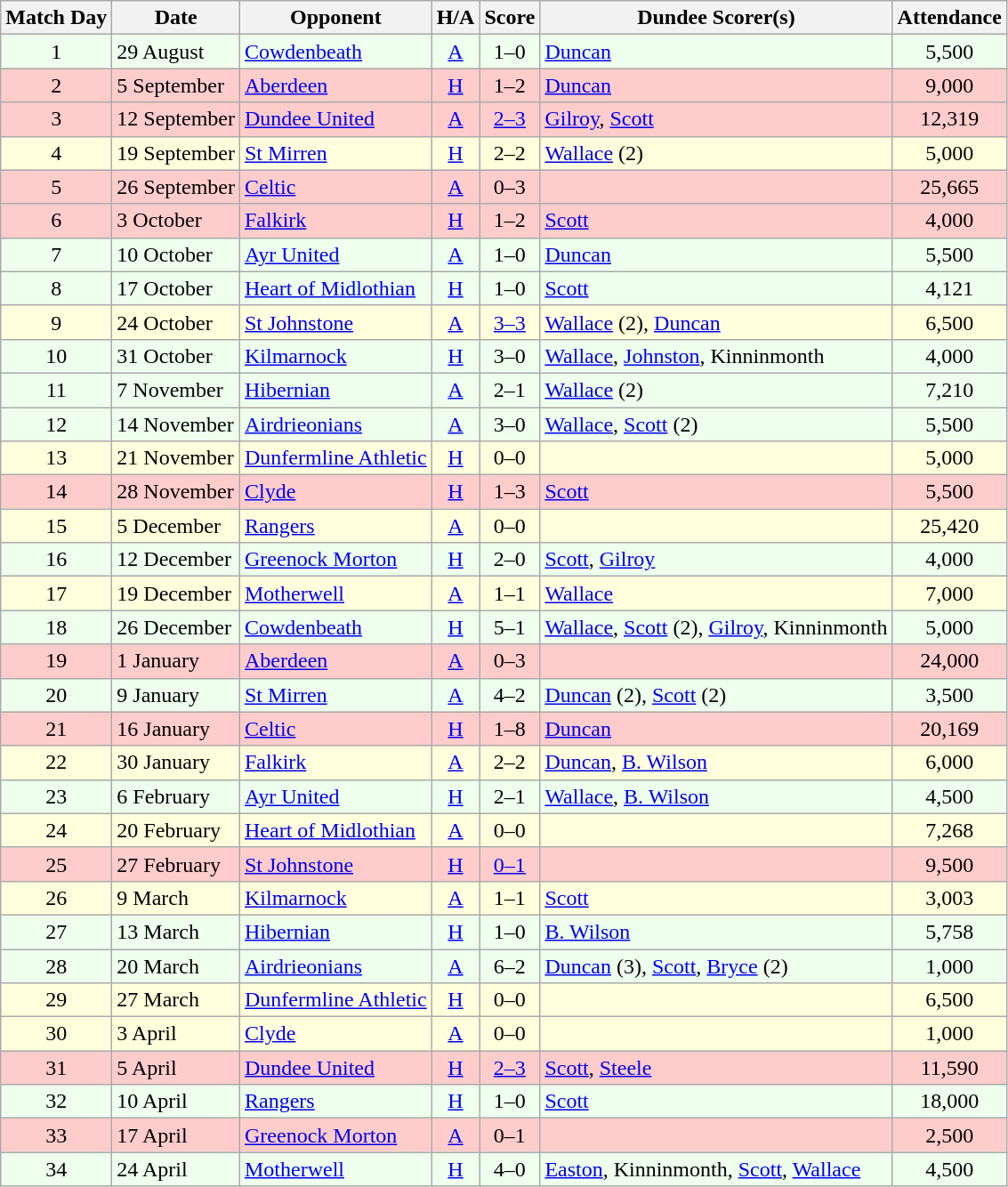<table class="wikitable" style="text-align:center">
<tr>
<th>Match Day</th>
<th>Date</th>
<th>Opponent</th>
<th>H/A</th>
<th>Score</th>
<th>Dundee Scorer(s)</th>
<th>Attendance</th>
</tr>
<tr bgcolor="#EEFFEE">
<td>1</td>
<td align="left">29 August</td>
<td align="left"><a href='#'>Cowdenbeath</a></td>
<td><a href='#'>A</a></td>
<td>1–0</td>
<td align="left"><a href='#'>Duncan</a></td>
<td>5,500</td>
</tr>
<tr bgcolor="#FFCCCC">
<td>2</td>
<td align="left">5 September</td>
<td align="left"><a href='#'>Aberdeen</a></td>
<td><a href='#'>H</a></td>
<td>1–2</td>
<td align="left"><a href='#'>Duncan</a></td>
<td>9,000</td>
</tr>
<tr bgcolor="#FFCCCC">
<td>3</td>
<td align="left">12 September</td>
<td align="left"><a href='#'>Dundee United</a></td>
<td><a href='#'>A</a></td>
<td><a href='#'>2–3</a></td>
<td align="left"><a href='#'>Gilroy</a>, <a href='#'>Scott</a></td>
<td>12,319</td>
</tr>
<tr bgcolor="#FFFFDD">
<td>4</td>
<td align="left">19 September</td>
<td align="left"><a href='#'>St Mirren</a></td>
<td><a href='#'>H</a></td>
<td>2–2</td>
<td align="left"><a href='#'>Wallace</a> (2)</td>
<td>5,000</td>
</tr>
<tr bgcolor="#FFCCCC">
<td>5</td>
<td align="left">26 September</td>
<td align="left"><a href='#'>Celtic</a></td>
<td><a href='#'>A</a></td>
<td>0–3</td>
<td align="left"></td>
<td>25,665</td>
</tr>
<tr bgcolor="#FFCCCC">
<td>6</td>
<td align="left">3 October</td>
<td align="left"><a href='#'>Falkirk</a></td>
<td><a href='#'>H</a></td>
<td>1–2</td>
<td align="left"><a href='#'>Scott</a></td>
<td>4,000</td>
</tr>
<tr bgcolor="#EEFFEE">
<td>7</td>
<td align="left">10 October</td>
<td align="left"><a href='#'>Ayr United</a></td>
<td><a href='#'>A</a></td>
<td>1–0</td>
<td align="left"><a href='#'>Duncan</a></td>
<td>5,500</td>
</tr>
<tr bgcolor="#EEFFEE">
<td>8</td>
<td align="left">17 October</td>
<td align="left"><a href='#'>Heart of Midlothian</a></td>
<td><a href='#'>H</a></td>
<td>1–0</td>
<td align="left"><a href='#'>Scott</a></td>
<td>4,121</td>
</tr>
<tr bgcolor="#FFFFDD">
<td>9</td>
<td align="left">24 October</td>
<td align="left"><a href='#'>St Johnstone</a></td>
<td><a href='#'>A</a></td>
<td><a href='#'>3–3</a></td>
<td align="left"><a href='#'>Wallace</a> (2), <a href='#'>Duncan</a></td>
<td>6,500</td>
</tr>
<tr bgcolor="#EEFFEE">
<td>10</td>
<td align="left">31 October</td>
<td align="left"><a href='#'>Kilmarnock</a></td>
<td><a href='#'>H</a></td>
<td>3–0</td>
<td align="left"><a href='#'>Wallace</a>, <a href='#'>Johnston</a>, Kinninmonth</td>
<td>4,000</td>
</tr>
<tr bgcolor="#EEFFEE">
<td>11</td>
<td align="left">7 November</td>
<td align="left"><a href='#'>Hibernian</a></td>
<td><a href='#'>A</a></td>
<td>2–1</td>
<td align="left"><a href='#'>Wallace</a> (2)</td>
<td>7,210</td>
</tr>
<tr bgcolor="#EEFFEE">
<td>12</td>
<td align="left">14 November</td>
<td align="left"><a href='#'>Airdrieonians</a></td>
<td><a href='#'>A</a></td>
<td>3–0</td>
<td align="left"><a href='#'>Wallace</a>, <a href='#'>Scott</a> (2)</td>
<td>5,500</td>
</tr>
<tr bgcolor="#FFFFDD">
<td>13</td>
<td align="left">21 November</td>
<td align="left"><a href='#'>Dunfermline Athletic</a></td>
<td><a href='#'>H</a></td>
<td>0–0</td>
<td align="left"></td>
<td>5,000</td>
</tr>
<tr bgcolor="#FFCCCC">
<td>14</td>
<td align="left">28 November</td>
<td align="left"><a href='#'>Clyde</a></td>
<td><a href='#'>H</a></td>
<td>1–3</td>
<td align="left"><a href='#'>Scott</a></td>
<td>5,500</td>
</tr>
<tr bgcolor="#FFFFDD">
<td>15</td>
<td align="left">5 December</td>
<td align="left"><a href='#'>Rangers</a></td>
<td><a href='#'>A</a></td>
<td>0–0</td>
<td align="left"></td>
<td>25,420</td>
</tr>
<tr bgcolor="#EEFFEE">
<td>16</td>
<td align="left">12 December</td>
<td align="left"><a href='#'>Greenock Morton</a></td>
<td><a href='#'>H</a></td>
<td>2–0</td>
<td align="left"><a href='#'>Scott</a>, <a href='#'>Gilroy</a></td>
<td>4,000</td>
</tr>
<tr bgcolor="#FFFFDD">
<td>17</td>
<td align="left">19 December</td>
<td align="left"><a href='#'>Motherwell</a></td>
<td><a href='#'>A</a></td>
<td>1–1</td>
<td align="left"><a href='#'>Wallace</a></td>
<td>7,000</td>
</tr>
<tr bgcolor="#EEFFEE">
<td>18</td>
<td align="left">26 December</td>
<td align="left"><a href='#'>Cowdenbeath</a></td>
<td><a href='#'>H</a></td>
<td>5–1</td>
<td align="left"><a href='#'>Wallace</a>, <a href='#'>Scott</a> (2), <a href='#'>Gilroy</a>, Kinninmonth</td>
<td>5,000</td>
</tr>
<tr bgcolor="#FFCCCC">
<td>19</td>
<td align="left">1 January</td>
<td align="left"><a href='#'>Aberdeen</a></td>
<td><a href='#'>A</a></td>
<td>0–3</td>
<td align="left"></td>
<td>24,000</td>
</tr>
<tr bgcolor="#EEFFEE">
<td>20</td>
<td align="left">9 January</td>
<td align="left"><a href='#'>St Mirren</a></td>
<td><a href='#'>A</a></td>
<td>4–2</td>
<td align="left"><a href='#'>Duncan</a> (2), <a href='#'>Scott</a> (2)</td>
<td>3,500</td>
</tr>
<tr bgcolor="#FFCCCC">
<td>21</td>
<td align="left">16 January</td>
<td align="left"><a href='#'>Celtic</a></td>
<td><a href='#'>H</a></td>
<td>1–8</td>
<td align="left"><a href='#'>Duncan</a></td>
<td>20,169</td>
</tr>
<tr bgcolor="#FFFFDD">
<td>22</td>
<td align="left">30 January</td>
<td align="left"><a href='#'>Falkirk</a></td>
<td><a href='#'>A</a></td>
<td>2–2</td>
<td align="left"><a href='#'>Duncan</a>, <a href='#'>B. Wilson</a></td>
<td>6,000</td>
</tr>
<tr bgcolor="#EEFFEE">
<td>23</td>
<td align="left">6 February</td>
<td align="left"><a href='#'>Ayr United</a></td>
<td><a href='#'>H</a></td>
<td>2–1</td>
<td align="left"><a href='#'>Wallace</a>, <a href='#'>B. Wilson</a></td>
<td>4,500</td>
</tr>
<tr bgcolor="#FFFFDD">
<td>24</td>
<td align="left">20 February</td>
<td align="left"><a href='#'>Heart of Midlothian</a></td>
<td><a href='#'>A</a></td>
<td>0–0</td>
<td align="left"></td>
<td>7,268</td>
</tr>
<tr bgcolor="#FFCCCC">
<td>25</td>
<td align="left">27 February</td>
<td align="left"><a href='#'>St Johnstone</a></td>
<td><a href='#'>H</a></td>
<td><a href='#'>0–1</a></td>
<td align="left"></td>
<td>9,500</td>
</tr>
<tr bgcolor="#FFFFDD">
<td>26</td>
<td align="left">9 March</td>
<td align="left"><a href='#'>Kilmarnock</a></td>
<td><a href='#'>A</a></td>
<td>1–1</td>
<td align="left"><a href='#'>Scott</a></td>
<td>3,003</td>
</tr>
<tr bgcolor="#EEFFEE">
<td>27</td>
<td align="left">13 March</td>
<td align="left"><a href='#'>Hibernian</a></td>
<td><a href='#'>H</a></td>
<td>1–0</td>
<td align="left"><a href='#'>B. Wilson</a></td>
<td>5,758</td>
</tr>
<tr bgcolor="#EEFFEE">
<td>28</td>
<td align="left">20 March</td>
<td align="left"><a href='#'>Airdrieonians</a></td>
<td><a href='#'>A</a></td>
<td>6–2</td>
<td align="left"><a href='#'>Duncan</a> (3), <a href='#'>Scott</a>, <a href='#'>Bryce</a> (2)</td>
<td>1,000</td>
</tr>
<tr bgcolor="#FFFFDD">
<td>29</td>
<td align="left">27 March</td>
<td align="left"><a href='#'>Dunfermline Athletic</a></td>
<td><a href='#'>H</a></td>
<td>0–0</td>
<td align="left"></td>
<td>6,500</td>
</tr>
<tr bgcolor="#FFFFDD">
<td>30</td>
<td align="left">3 April</td>
<td align="left"><a href='#'>Clyde</a></td>
<td><a href='#'>A</a></td>
<td>0–0</td>
<td align="left"></td>
<td>1,000</td>
</tr>
<tr bgcolor="#FFCCCC">
<td>31</td>
<td align="left">5 April</td>
<td align="left"><a href='#'>Dundee United</a></td>
<td><a href='#'>H</a></td>
<td><a href='#'>2–3</a></td>
<td align="left"><a href='#'>Scott</a>, <a href='#'>Steele</a></td>
<td>11,590</td>
</tr>
<tr bgcolor="#EEFFEE">
<td>32</td>
<td align="left">10 April</td>
<td align="left"><a href='#'>Rangers</a></td>
<td><a href='#'>H</a></td>
<td>1–0</td>
<td align="left"><a href='#'>Scott</a></td>
<td>18,000</td>
</tr>
<tr bgcolor="#FFCCCC">
<td>33</td>
<td align="left">17 April</td>
<td align="left"><a href='#'>Greenock Morton</a></td>
<td><a href='#'>A</a></td>
<td>0–1</td>
<td align="left"></td>
<td>2,500</td>
</tr>
<tr bgcolor="#EEFFEE">
<td>34</td>
<td align="left">24 April</td>
<td align="left"><a href='#'>Motherwell</a></td>
<td><a href='#'>H</a></td>
<td>4–0</td>
<td align="left"><a href='#'>Easton</a>, Kinninmonth, <a href='#'>Scott</a>, <a href='#'>Wallace</a></td>
<td>4,500</td>
</tr>
</table>
